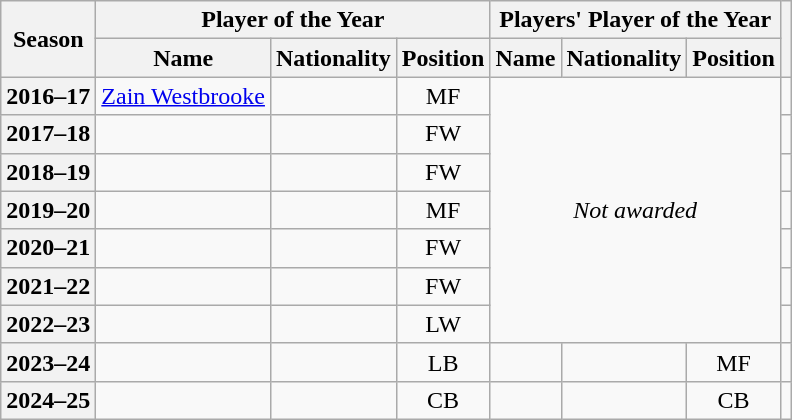<table class="wikitable plainrowheaders">
<tr>
<th rowspan="2">Season</th>
<th colspan="3">Player of the Year</th>
<th colspan="3">Players' Player of the Year</th>
<th rowspan="2"></th>
</tr>
<tr>
<th scope="col">Name</th>
<th scope="col">Nationality</th>
<th scope="col">Position</th>
<th scope="col">Name</th>
<th scope="col">Nationality</th>
<th scope="col">Position</th>
</tr>
<tr>
<th scope="row" style="text-align:center">2016–17</th>
<td style="text-align:left;"><a href='#'>Zain Westbrooke</a></td>
<td style="text-align:left;"></td>
<td style="text-align:center;">MF</td>
<td colspan="3" rowspan="7" style="text-align:center"><em>Not awarded</em></td>
<td style="text-align:center;"></td>
</tr>
<tr>
<th scope="row" style="text-align:center">2017–18</th>
<td style="text-align: left;"></td>
<td style="text-align: left;"></td>
<td style="text-align:center;">FW</td>
<td style="text-align: center;"></td>
</tr>
<tr>
<th scope="row" style="text-align:center">2018–19</th>
<td style="text-align:left;"></td>
<td style="text-align:left;"></td>
<td style="text-align:center;">FW</td>
<td style="text-align:center;"></td>
</tr>
<tr>
<th scope="row" style="text-align:center">2019–20</th>
<td style="text-align:left;"></td>
<td style="text-align:left;"></td>
<td style="text-align:center;">MF</td>
<td style="text-align:center;"></td>
</tr>
<tr>
<th scope="row" style="text-align:center">2020–21</th>
<td style="text-align:left;"></td>
<td style="text-align:left;"></td>
<td style="text-align:center;">FW</td>
<td style="text-align:center;"></td>
</tr>
<tr>
<th scope="row" style="text-align:center">2021–22</th>
<td style="text-align:left;"></td>
<td style="text-align:left;"></td>
<td style="text-align:center;">FW</td>
<td style="text-align:center;"></td>
</tr>
<tr>
<th scope="row" style="text-align:center">2022–23</th>
<td style="text-align:left;"></td>
<td style="text-align:left;"></td>
<td style="text-align:center;">LW</td>
<td style="text-align:center;"></td>
</tr>
<tr>
<th scope="row" style="text-align:center">2023–24</th>
<td style="text-align:left;"></td>
<td style="text-align:left;"></td>
<td style="text-align:center;">LB</td>
<td style="text-align:left;"></td>
<td style="text-align:left;"></td>
<td style="text-align:center;">MF</td>
<td style="text-align:center;"></td>
</tr>
<tr>
<th scope="row" style="text-align:center">2024–25</th>
<td style="text-align:left;"></td>
<td style="text-align:left;"></td>
<td style="text-align:center;">CB</td>
<td style="text-align:left;"></td>
<td style="text-align:left;"></td>
<td style="text-align:center;">CB</td>
<td style="text-align:center;"></td>
</tr>
</table>
